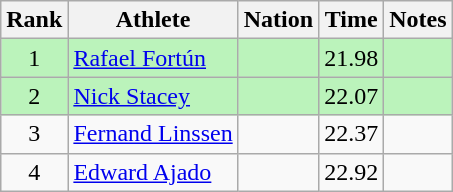<table class="wikitable sortable" style="text-align:center">
<tr>
<th>Rank</th>
<th>Athlete</th>
<th>Nation</th>
<th>Time</th>
<th>Notes</th>
</tr>
<tr bgcolor=bbf3bb>
<td>1</td>
<td align=left><a href='#'>Rafael Fortún</a></td>
<td align=left></td>
<td>21.98</td>
<td></td>
</tr>
<tr bgcolor=bbf3bb>
<td>2</td>
<td align=left><a href='#'>Nick Stacey</a></td>
<td align=left></td>
<td>22.07</td>
<td></td>
</tr>
<tr>
<td>3</td>
<td align=left><a href='#'>Fernand Linssen</a></td>
<td align=left></td>
<td>22.37</td>
<td></td>
</tr>
<tr>
<td>4</td>
<td align=left><a href='#'>Edward Ajado</a></td>
<td align=left></td>
<td>22.92</td>
<td></td>
</tr>
</table>
